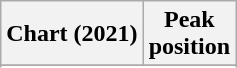<table class="wikitable sortable plainrowheaders" style="text-align:center">
<tr>
<th scope="col">Chart (2021)</th>
<th scope="col">Peak<br>position</th>
</tr>
<tr>
</tr>
<tr>
</tr>
</table>
